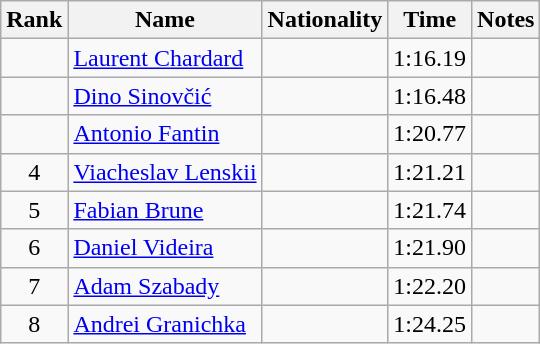<table class="wikitable sortable" style="text-align:center">
<tr>
<th>Rank</th>
<th>Name</th>
<th>Nationality</th>
<th>Time</th>
<th>Notes</th>
</tr>
<tr>
<td></td>
<td align=left><a href='#'>Laurent Chardard</a></td>
<td align=left></td>
<td>1:16.19</td>
<td></td>
</tr>
<tr>
<td></td>
<td align=left><a href='#'>Dino Sinovčić</a></td>
<td align=left></td>
<td>1:16.48</td>
<td></td>
</tr>
<tr>
<td></td>
<td align=left><a href='#'>Antonio Fantin</a></td>
<td align=left></td>
<td>1:20.77</td>
<td></td>
</tr>
<tr>
<td>4</td>
<td align=left><a href='#'>Viacheslav Lenskii</a></td>
<td align=left></td>
<td>1:21.21</td>
<td></td>
</tr>
<tr>
<td>5</td>
<td align=left><a href='#'>Fabian Brune</a></td>
<td align=left></td>
<td>1:21.74</td>
<td></td>
</tr>
<tr>
<td>6</td>
<td align=left><a href='#'>Daniel Videira</a></td>
<td align=left></td>
<td>1:21.90</td>
<td></td>
</tr>
<tr>
<td>7</td>
<td align=left><a href='#'>Adam Szabady</a></td>
<td align=left></td>
<td>1:22.20</td>
<td></td>
</tr>
<tr>
<td>8</td>
<td align=left><a href='#'>Andrei Granichka</a></td>
<td align=left></td>
<td>1:24.25</td>
<td></td>
</tr>
</table>
